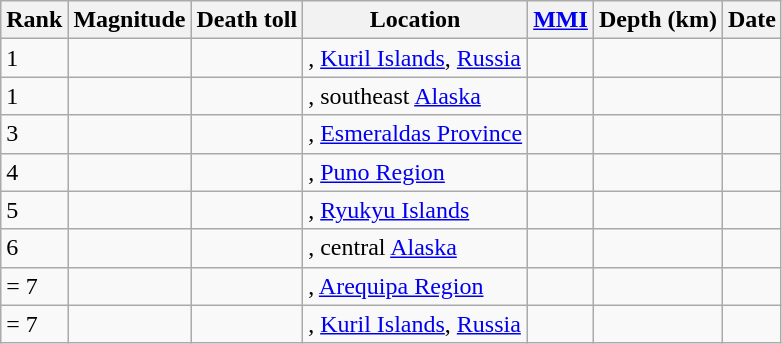<table class="sortable wikitable" style="font-size:100%;">
<tr>
<th>Rank</th>
<th>Magnitude</th>
<th>Death toll</th>
<th>Location</th>
<th><a href='#'>MMI</a></th>
<th>Depth (km)</th>
<th>Date</th>
</tr>
<tr>
<td>1</td>
<td></td>
<td></td>
<td>, <a href='#'>Kuril Islands</a>, <a href='#'>Russia</a></td>
<td></td>
<td></td>
<td></td>
</tr>
<tr>
<td>1</td>
<td></td>
<td></td>
<td>, southeast <a href='#'>Alaska</a></td>
<td></td>
<td></td>
<td></td>
</tr>
<tr>
<td>3</td>
<td></td>
<td></td>
<td>, <a href='#'>Esmeraldas Province</a></td>
<td></td>
<td></td>
<td></td>
</tr>
<tr>
<td>4</td>
<td></td>
<td></td>
<td>, <a href='#'>Puno Region</a></td>
<td></td>
<td></td>
<td></td>
</tr>
<tr>
<td>5</td>
<td></td>
<td></td>
<td>, <a href='#'>Ryukyu Islands</a></td>
<td></td>
<td></td>
<td></td>
</tr>
<tr>
<td>6</td>
<td></td>
<td></td>
<td>, central <a href='#'>Alaska</a></td>
<td></td>
<td></td>
<td></td>
</tr>
<tr>
<td>= 7</td>
<td></td>
<td></td>
<td>, <a href='#'>Arequipa Region</a></td>
<td></td>
<td></td>
<td></td>
</tr>
<tr>
<td>= 7</td>
<td></td>
<td></td>
<td>, <a href='#'>Kuril Islands</a>, <a href='#'>Russia</a></td>
<td></td>
<td></td>
<td></td>
</tr>
</table>
